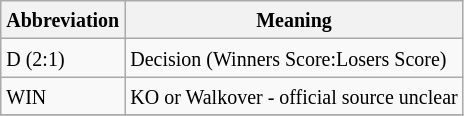<table class="wikitable">
<tr>
<th><small>Abbreviation</small></th>
<th><small>Meaning</small></th>
</tr>
<tr>
<td><small>D (2:1)</small></td>
<td><small>Decision (Winners Score:Losers Score)</small></td>
</tr>
<tr>
<td><small>WIN</small></td>
<td><small>KO or Walkover - official source unclear</small></td>
</tr>
<tr>
</tr>
</table>
